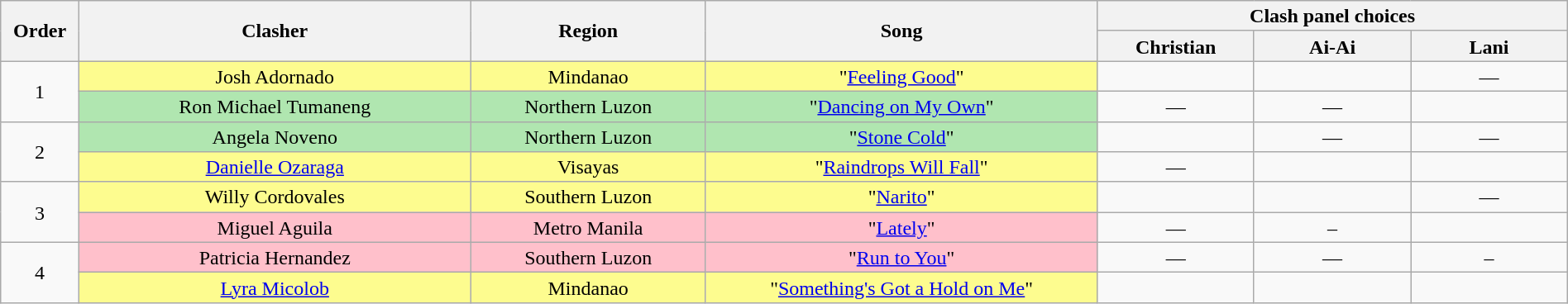<table class="wikitable" style="text-align:center; line-height:17px; width:100%;">
<tr>
<th rowspan="2" width="5%">Order</th>
<th rowspan="2" width="25%">Clasher</th>
<th rowspan="2">Region</th>
<th rowspan="2" width="25%">Song</th>
<th colspan="3" width="30%">Clash panel choices</th>
</tr>
<tr>
<th width="10%">Christian</th>
<th width="10%">Ai-Ai</th>
<th width="10%">Lani</th>
</tr>
<tr>
<td rowspan="2">1</td>
<td style="background:#fdfc8f;">Josh Adornado</td>
<td style="background:#fdfc8f;">Mindanao</td>
<td style="background:#fdfc8f;">"<a href='#'>Feeling Good</a>"</td>
<td><strong></strong></td>
<td><strong></strong></td>
<td>—</td>
</tr>
<tr>
<td style="background:#b0e6b0;">Ron Michael Tumaneng</td>
<td style="background:#b0e6b0;">Northern Luzon</td>
<td style="background:#b0e6b0;">"<a href='#'>Dancing on My Own</a>"</td>
<td>—</td>
<td>—</td>
<td><strong></strong></td>
</tr>
<tr>
<td rowspan="2">2</td>
<td style="background:#b0e6b0;">Angela Noveno</td>
<td style="background:#b0e6b0;">Northern Luzon</td>
<td style="background:#b0e6b0;">"<a href='#'>Stone Cold</a>"</td>
<td><strong></strong></td>
<td>—</td>
<td>—</td>
</tr>
<tr>
<td style="background:#fdfc8f;"><a href='#'>Danielle Ozaraga</a></td>
<td style="background:#fdfc8f;">Visayas</td>
<td style="background:#fdfc8f;">"<a href='#'>Raindrops Will Fall</a>"</td>
<td>—</td>
<td><strong></strong></td>
<td><strong></strong></td>
</tr>
<tr>
<td rowspan="2">3</td>
<td style="background:#fdfc8f;">Willy Cordovales</td>
<td style="background:#fdfc8f;">Southern Luzon</td>
<td style="background:#fdfc8f;">"<a href='#'>Narito</a>"</td>
<td><strong></strong></td>
<td><strong></strong></td>
<td>—</td>
</tr>
<tr>
<td style="background:pink;">Miguel Aguila</td>
<td style="background:pink;">Metro Manila</td>
<td style="background:pink;">"<a href='#'>Lately</a>"</td>
<td>—</td>
<td>–</td>
<td><strong></strong></td>
</tr>
<tr>
<td rowspan="2">4</td>
<td style="background:pink;">Patricia Hernandez</td>
<td style="background:pink;">Southern Luzon</td>
<td style="background:pink;">"<a href='#'>Run to You</a>"</td>
<td>—</td>
<td>—</td>
<td>–</td>
</tr>
<tr>
<td style="background:#fdfc8f;"><a href='#'>Lyra Micolob</a></td>
<td style="background:#fdfc8f;">Mindanao</td>
<td style="background:#fdfc8f;">"<a href='#'>Something's Got a Hold on Me</a>"</td>
<td><strong></strong></td>
<td><strong></strong></td>
<td><strong></strong></td>
</tr>
</table>
